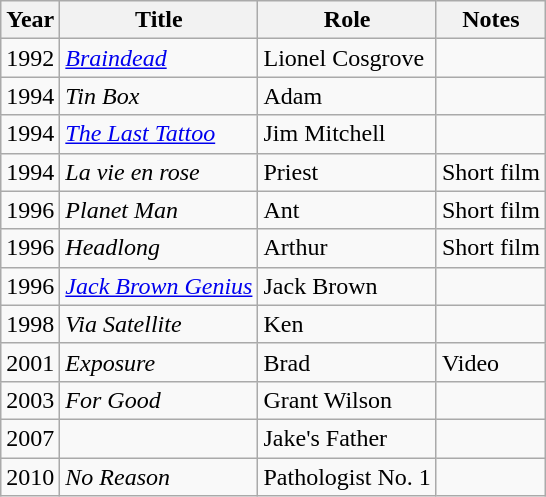<table class="wikitable sortable">
<tr>
<th>Year</th>
<th>Title</th>
<th>Role</th>
<th class="unsortable">Notes</th>
</tr>
<tr>
<td>1992</td>
<td><em><a href='#'>Braindead</a></em></td>
<td>Lionel Cosgrove</td>
<td></td>
</tr>
<tr>
<td>1994</td>
<td><em>Tin Box</em></td>
<td>Adam</td>
<td></td>
</tr>
<tr>
<td>1994</td>
<td><em><a href='#'>The Last Tattoo</a></em></td>
<td>Jim Mitchell</td>
<td></td>
</tr>
<tr>
<td>1994</td>
<td><em>La vie en rose</em></td>
<td>Priest</td>
<td>Short film</td>
</tr>
<tr>
<td>1996</td>
<td><em>Planet Man</em></td>
<td>Ant</td>
<td>Short film</td>
</tr>
<tr>
<td>1996</td>
<td><em>Headlong</em></td>
<td>Arthur</td>
<td>Short film</td>
</tr>
<tr>
<td>1996</td>
<td><em><a href='#'>Jack Brown Genius</a></em></td>
<td>Jack Brown</td>
<td></td>
</tr>
<tr>
<td>1998</td>
<td><em>Via Satellite</em></td>
<td>Ken</td>
<td></td>
</tr>
<tr>
<td>2001</td>
<td><em>Exposure</em></td>
<td>Brad</td>
<td>Video</td>
</tr>
<tr>
<td>2003</td>
<td><em>For Good</em></td>
<td>Grant Wilson</td>
<td></td>
</tr>
<tr>
<td>2007</td>
<td><em></em></td>
<td>Jake's Father</td>
<td></td>
</tr>
<tr>
<td>2010</td>
<td><em>No Reason</em></td>
<td>Pathologist No. 1</td>
<td></td>
</tr>
</table>
